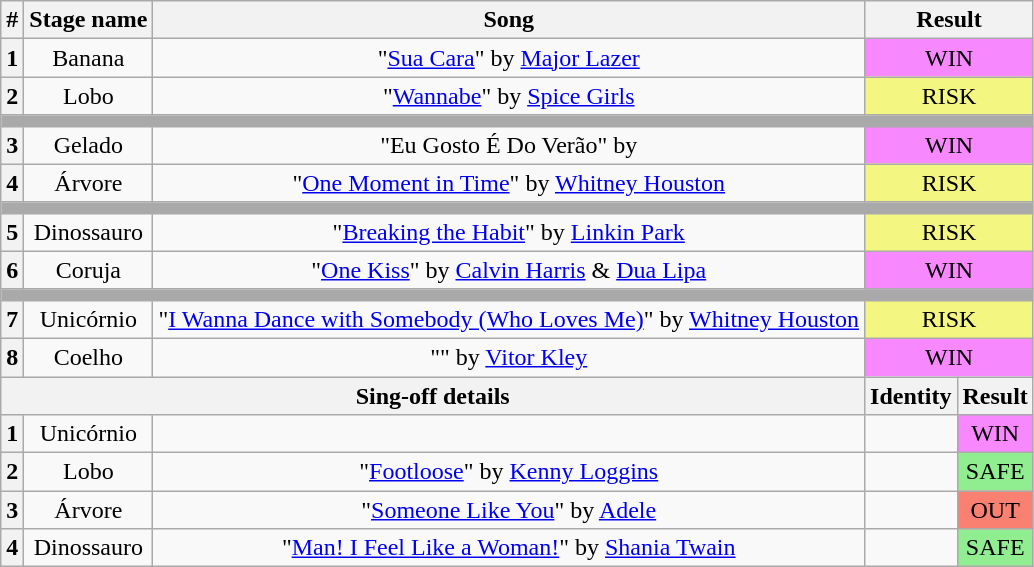<table class="wikitable plainrowheaders" style="text-align: center;">
<tr>
<th>#</th>
<th>Stage name</th>
<th>Song</th>
<th colspan=2>Result</th>
</tr>
<tr>
<th>1</th>
<td>Banana</td>
<td>"<a href='#'>Sua Cara</a>" by <a href='#'>Major Lazer</a></td>
<td colspan=2 bgcolor="#F888FD">WIN</td>
</tr>
<tr>
<th>2</th>
<td>Lobo</td>
<td>"<a href='#'>Wannabe</a>" by <a href='#'>Spice Girls</a></td>
<td colspan=2 bgcolor="#F3F781">RISK</td>
</tr>
<tr>
<td colspan="5" style="background:darkgray"></td>
</tr>
<tr>
<th>3</th>
<td>Gelado</td>
<td>"Eu Gosto É Do Verão" by </td>
<td colspan=2 bgcolor="#F888FD">WIN</td>
</tr>
<tr>
<th>4</th>
<td>Árvore</td>
<td>"<a href='#'>One Moment in Time</a>" by <a href='#'>Whitney Houston</a></td>
<td colspan=2 bgcolor="#F3F781">RISK</td>
</tr>
<tr>
<td colspan="5" style="background:darkgray"></td>
</tr>
<tr>
<th>5</th>
<td>Dinossauro</td>
<td>"<a href='#'>Breaking the Habit</a>" by <a href='#'>Linkin Park</a></td>
<td colspan=2 bgcolor="#F3F781">RISK</td>
</tr>
<tr>
<th>6</th>
<td>Coruja</td>
<td>"<a href='#'>One Kiss</a>" by <a href='#'>Calvin Harris</a> & <a href='#'>Dua Lipa</a></td>
<td colspan=2 bgcolor="#F888FD">WIN</td>
</tr>
<tr>
<td colspan="5" style="background:darkgray"></td>
</tr>
<tr>
<th>7</th>
<td>Unicórnio</td>
<td>"<a href='#'>I Wanna Dance with Somebody (Who Loves Me)</a>" by <a href='#'>Whitney Houston</a></td>
<td colspan=2 bgcolor="#F3F781">RISK</td>
</tr>
<tr>
<th>8</th>
<td>Coelho</td>
<td>"" by <a href='#'>Vitor Kley</a></td>
<td colspan=2 bgcolor="#F888FD">WIN</td>
</tr>
<tr>
<th colspan="3">Sing-off details</th>
<th>Identity</th>
<th>Result</th>
</tr>
<tr>
<th>1</th>
<td>Unicórnio</td>
<td></td>
<td></td>
<td bgcolor="F888FD">WIN</td>
</tr>
<tr>
<th>2</th>
<td>Lobo</td>
<td>"<a href='#'>Footloose</a>" by <a href='#'>Kenny Loggins</a></td>
<td></td>
<td bgcolor=lightgreen>SAFE</td>
</tr>
<tr>
<th>3</th>
<td>Árvore</td>
<td>"<a href='#'>Someone Like You</a>" by <a href='#'>Adele</a></td>
<td></td>
<td bgcolor=salmon>OUT</td>
</tr>
<tr>
<th>4</th>
<td>Dinossauro</td>
<td>"<a href='#'>Man! I Feel Like a Woman!</a>" by <a href='#'>Shania Twain</a></td>
<td></td>
<td bgcolor=lightgreen>SAFE</td>
</tr>
</table>
